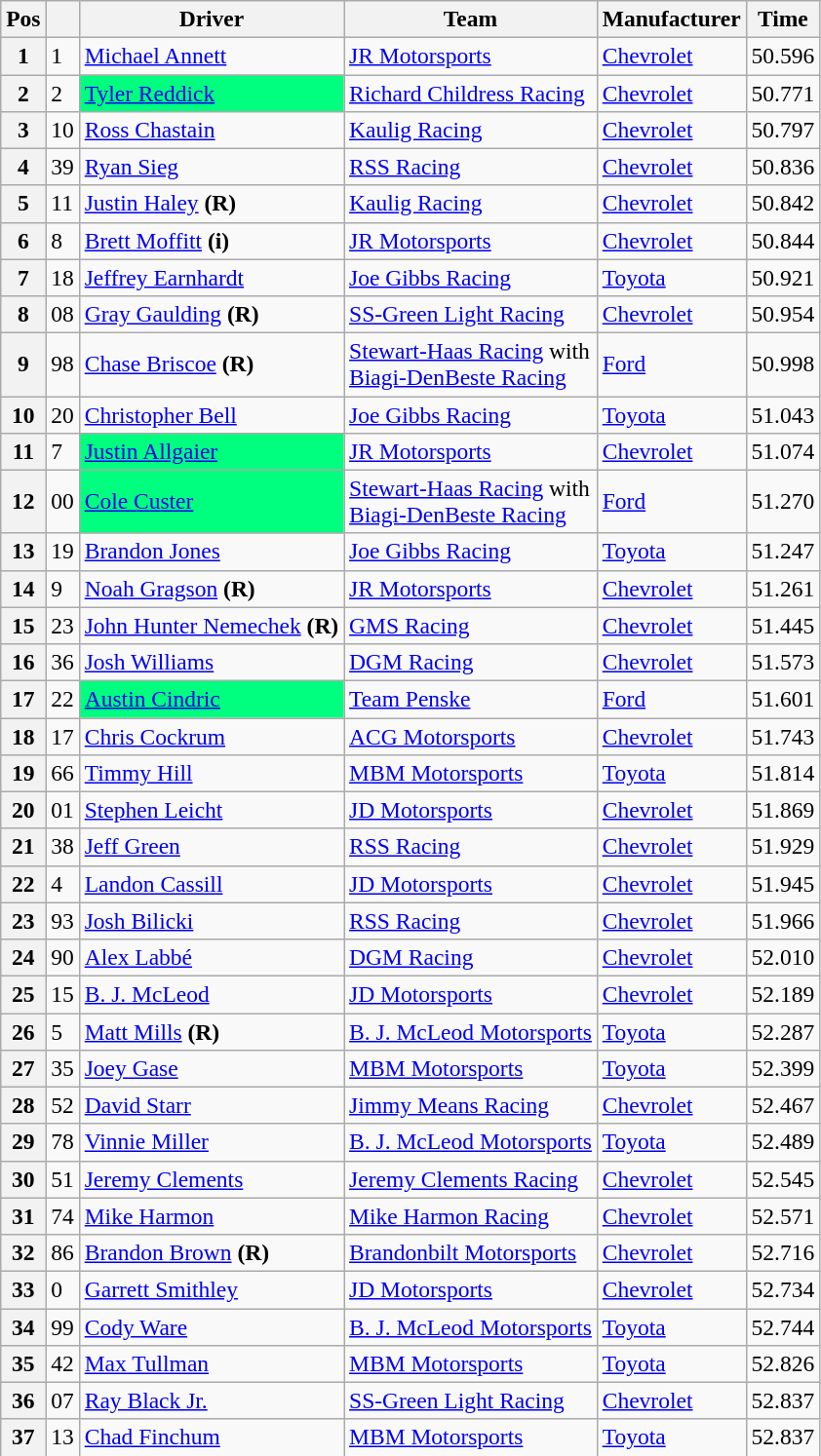<table class="wikitable" style="font-size:98%">
<tr>
<th>Pos</th>
<th></th>
<th>Driver</th>
<th>Team</th>
<th>Manufacturer</th>
<th>Time</th>
</tr>
<tr>
<th>1</th>
<td>1</td>
<td><a href='#'>Michael Annett</a></td>
<td><a href='#'>JR Motorsports</a></td>
<td><a href='#'>Chevrolet</a></td>
<td>50.596</td>
</tr>
<tr>
<th>2</th>
<td>2</td>
<td style="text-align:left;background:#00FF7F"><a href='#'>Tyler Reddick</a></td>
<td><a href='#'>Richard Childress Racing</a></td>
<td><a href='#'>Chevrolet</a></td>
<td>50.771</td>
</tr>
<tr>
<th>3</th>
<td>10</td>
<td><a href='#'>Ross Chastain</a></td>
<td><a href='#'>Kaulig Racing</a></td>
<td><a href='#'>Chevrolet</a></td>
<td>50.797</td>
</tr>
<tr>
<th>4</th>
<td>39</td>
<td><a href='#'>Ryan Sieg</a></td>
<td><a href='#'>RSS Racing</a></td>
<td><a href='#'>Chevrolet</a></td>
<td>50.836</td>
</tr>
<tr>
<th>5</th>
<td>11</td>
<td><a href='#'>Justin Haley</a> <strong>(R)</strong></td>
<td><a href='#'>Kaulig Racing</a></td>
<td><a href='#'>Chevrolet</a></td>
<td>50.842</td>
</tr>
<tr>
<th>6</th>
<td>8</td>
<td><a href='#'>Brett Moffitt</a> <strong>(i)</strong></td>
<td><a href='#'>JR Motorsports</a></td>
<td><a href='#'>Chevrolet</a></td>
<td>50.844</td>
</tr>
<tr>
<th>7</th>
<td>18</td>
<td><a href='#'>Jeffrey Earnhardt</a></td>
<td><a href='#'>Joe Gibbs Racing</a></td>
<td><a href='#'>Toyota</a></td>
<td>50.921</td>
</tr>
<tr>
<th>8</th>
<td>08</td>
<td><a href='#'>Gray Gaulding</a> <strong>(R)</strong></td>
<td><a href='#'>SS-Green Light Racing</a></td>
<td><a href='#'>Chevrolet</a></td>
<td>50.954</td>
</tr>
<tr>
<th>9</th>
<td>98</td>
<td><a href='#'>Chase Briscoe</a> <strong>(R)</strong></td>
<td><a href='#'>Stewart-Haas Racing</a> with <br> <a href='#'>Biagi-DenBeste Racing</a></td>
<td><a href='#'>Ford</a></td>
<td>50.998</td>
</tr>
<tr>
<th>10</th>
<td>20</td>
<td><a href='#'>Christopher Bell</a></td>
<td><a href='#'>Joe Gibbs Racing</a></td>
<td><a href='#'>Toyota</a></td>
<td>51.043</td>
</tr>
<tr>
<th>11</th>
<td>7</td>
<td style="text-align:left;background:#00FF7F"><a href='#'>Justin Allgaier</a></td>
<td><a href='#'>JR Motorsports</a></td>
<td><a href='#'>Chevrolet</a></td>
<td>51.074</td>
</tr>
<tr>
<th>12</th>
<td>00</td>
<td style="text-align:left;background:#00FF7F"><a href='#'>Cole Custer</a></td>
<td><a href='#'>Stewart-Haas Racing</a> with <br> <a href='#'>Biagi-DenBeste Racing</a></td>
<td><a href='#'>Ford</a></td>
<td>51.270</td>
</tr>
<tr>
<th>13</th>
<td>19</td>
<td><a href='#'>Brandon Jones</a></td>
<td><a href='#'>Joe Gibbs Racing</a></td>
<td><a href='#'>Toyota</a></td>
<td>51.247</td>
</tr>
<tr>
<th>14</th>
<td>9</td>
<td><a href='#'>Noah Gragson</a> <strong>(R)</strong></td>
<td><a href='#'>JR Motorsports</a></td>
<td><a href='#'>Chevrolet</a></td>
<td>51.261</td>
</tr>
<tr>
<th>15</th>
<td>23</td>
<td><a href='#'>John Hunter Nemechek</a> <strong>(R)</strong></td>
<td><a href='#'>GMS Racing</a></td>
<td><a href='#'>Chevrolet</a></td>
<td>51.445</td>
</tr>
<tr>
<th>16</th>
<td>36</td>
<td><a href='#'>Josh Williams</a></td>
<td><a href='#'>DGM Racing</a></td>
<td><a href='#'>Chevrolet</a></td>
<td>51.573</td>
</tr>
<tr>
<th>17</th>
<td>22</td>
<td style="text-align:left;background:#00FF7F"><a href='#'>Austin Cindric</a></td>
<td><a href='#'>Team Penske</a></td>
<td><a href='#'>Ford</a></td>
<td>51.601</td>
</tr>
<tr>
<th>18</th>
<td>17</td>
<td><a href='#'>Chris Cockrum</a></td>
<td><a href='#'>ACG Motorsports</a></td>
<td><a href='#'>Chevrolet</a></td>
<td>51.743</td>
</tr>
<tr>
<th>19</th>
<td>66</td>
<td><a href='#'>Timmy Hill</a></td>
<td><a href='#'>MBM Motorsports</a></td>
<td><a href='#'>Toyota</a></td>
<td>51.814</td>
</tr>
<tr>
<th>20</th>
<td>01</td>
<td><a href='#'>Stephen Leicht</a></td>
<td><a href='#'>JD Motorsports</a></td>
<td><a href='#'>Chevrolet</a></td>
<td>51.869</td>
</tr>
<tr>
<th>21</th>
<td>38</td>
<td><a href='#'>Jeff Green</a></td>
<td><a href='#'>RSS Racing</a></td>
<td><a href='#'>Chevrolet</a></td>
<td>51.929</td>
</tr>
<tr>
<th>22</th>
<td>4</td>
<td><a href='#'>Landon Cassill</a></td>
<td><a href='#'>JD Motorsports</a></td>
<td><a href='#'>Chevrolet</a></td>
<td>51.945</td>
</tr>
<tr>
<th>23</th>
<td>93</td>
<td><a href='#'>Josh Bilicki</a></td>
<td><a href='#'>RSS Racing</a></td>
<td><a href='#'>Chevrolet</a></td>
<td>51.966</td>
</tr>
<tr>
<th>24</th>
<td>90</td>
<td><a href='#'>Alex Labbé</a></td>
<td><a href='#'>DGM Racing</a></td>
<td><a href='#'>Chevrolet</a></td>
<td>52.010</td>
</tr>
<tr>
<th>25</th>
<td>15</td>
<td><a href='#'>B. J. McLeod</a></td>
<td><a href='#'>JD Motorsports</a></td>
<td><a href='#'>Chevrolet</a></td>
<td>52.189</td>
</tr>
<tr>
<th>26</th>
<td>5</td>
<td><a href='#'>Matt Mills</a> <strong>(R)</strong></td>
<td><a href='#'>B. J. McLeod Motorsports</a></td>
<td><a href='#'>Toyota</a></td>
<td>52.287</td>
</tr>
<tr>
<th>27</th>
<td>35</td>
<td><a href='#'>Joey Gase</a></td>
<td><a href='#'>MBM Motorsports</a></td>
<td><a href='#'>Toyota</a></td>
<td>52.399</td>
</tr>
<tr>
<th>28</th>
<td>52</td>
<td><a href='#'>David Starr</a></td>
<td><a href='#'>Jimmy Means Racing</a></td>
<td><a href='#'>Chevrolet</a></td>
<td>52.467</td>
</tr>
<tr>
<th>29</th>
<td>78</td>
<td><a href='#'>Vinnie Miller</a></td>
<td><a href='#'>B. J. McLeod Motorsports</a></td>
<td><a href='#'>Toyota</a></td>
<td>52.489</td>
</tr>
<tr>
<th>30</th>
<td>51</td>
<td><a href='#'>Jeremy Clements</a></td>
<td><a href='#'>Jeremy Clements Racing</a></td>
<td><a href='#'>Chevrolet</a></td>
<td>52.545</td>
</tr>
<tr>
<th>31</th>
<td>74</td>
<td><a href='#'>Mike Harmon</a></td>
<td><a href='#'>Mike Harmon Racing</a></td>
<td><a href='#'>Chevrolet</a></td>
<td>52.571</td>
</tr>
<tr>
<th>32</th>
<td>86</td>
<td><a href='#'>Brandon Brown</a> <strong>(R)</strong></td>
<td><a href='#'>Brandonbilt Motorsports</a></td>
<td><a href='#'>Chevrolet</a></td>
<td>52.716</td>
</tr>
<tr>
<th>33</th>
<td>0</td>
<td><a href='#'>Garrett Smithley</a></td>
<td><a href='#'>JD Motorsports</a></td>
<td><a href='#'>Chevrolet</a></td>
<td>52.734</td>
</tr>
<tr>
<th>34</th>
<td>99</td>
<td><a href='#'>Cody Ware</a></td>
<td><a href='#'>B. J. McLeod Motorsports</a></td>
<td><a href='#'>Toyota</a></td>
<td>52.744</td>
</tr>
<tr>
<th>35</th>
<td>42</td>
<td><a href='#'>Max Tullman</a></td>
<td><a href='#'>MBM Motorsports</a></td>
<td><a href='#'>Toyota</a></td>
<td>52.826</td>
</tr>
<tr>
<th>36</th>
<td>07</td>
<td><a href='#'>Ray Black Jr.</a></td>
<td><a href='#'>SS-Green Light Racing</a></td>
<td><a href='#'>Chevrolet</a></td>
<td>52.837</td>
</tr>
<tr>
<th>37</th>
<td>13</td>
<td><a href='#'>Chad Finchum</a></td>
<td><a href='#'>MBM Motorsports</a></td>
<td><a href='#'>Toyota</a></td>
<td>52.837</td>
</tr>
<tr>
</tr>
</table>
